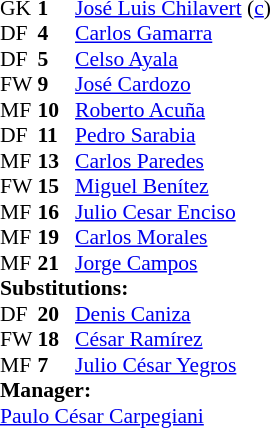<table style="font-size: 90%" cellspacing="0" cellpadding="0">
<tr>
<th width="25"></th>
<th width="25"></th>
</tr>
<tr>
<td>GK</td>
<td><strong>1</strong></td>
<td><a href='#'>José Luis Chilavert</a> (<a href='#'>c</a>)</td>
</tr>
<tr>
<td>DF</td>
<td><strong>4</strong></td>
<td><a href='#'>Carlos Gamarra</a></td>
</tr>
<tr>
<td>DF</td>
<td><strong>5</strong></td>
<td><a href='#'>Celso Ayala</a></td>
</tr>
<tr>
<td>FW</td>
<td><strong>9</strong></td>
<td><a href='#'>José Cardozo</a></td>
<td></td>
<td></td>
</tr>
<tr>
<td>MF</td>
<td><strong>10</strong></td>
<td><a href='#'>Roberto Acuña</a></td>
</tr>
<tr>
<td>DF</td>
<td><strong>11</strong></td>
<td><a href='#'>Pedro Sarabia</a></td>
</tr>
<tr>
<td>MF</td>
<td><strong>13</strong></td>
<td><a href='#'>Carlos Paredes</a></td>
</tr>
<tr>
<td>FW</td>
<td><strong>15</strong></td>
<td><a href='#'>Miguel Benítez</a></td>
<td></td>
</tr>
<tr>
<td>MF</td>
<td><strong>16</strong></td>
<td><a href='#'>Julio Cesar Enciso</a></td>
</tr>
<tr>
<td>MF</td>
<td><strong>19</strong></td>
<td><a href='#'>Carlos Morales</a></td>
<td></td>
<td></td>
</tr>
<tr>
<td>MF</td>
<td><strong>21</strong></td>
<td><a href='#'>Jorge Campos</a></td>
<td></td>
<td></td>
</tr>
<tr>
<td colspan=3><strong>Substitutions:</strong></td>
</tr>
<tr>
<td>DF</td>
<td><strong>20</strong></td>
<td><a href='#'>Denis Caniza</a></td>
<td></td>
<td></td>
</tr>
<tr>
<td>FW</td>
<td><strong>18</strong></td>
<td><a href='#'>César Ramírez</a></td>
<td></td>
<td></td>
</tr>
<tr>
<td>MF</td>
<td><strong>7</strong></td>
<td><a href='#'>Julio César Yegros</a></td>
<td></td>
<td></td>
</tr>
<tr>
<td colspan=3><strong>Manager:</strong></td>
</tr>
<tr>
<td colspan="4"> <a href='#'>Paulo César Carpegiani</a></td>
</tr>
</table>
